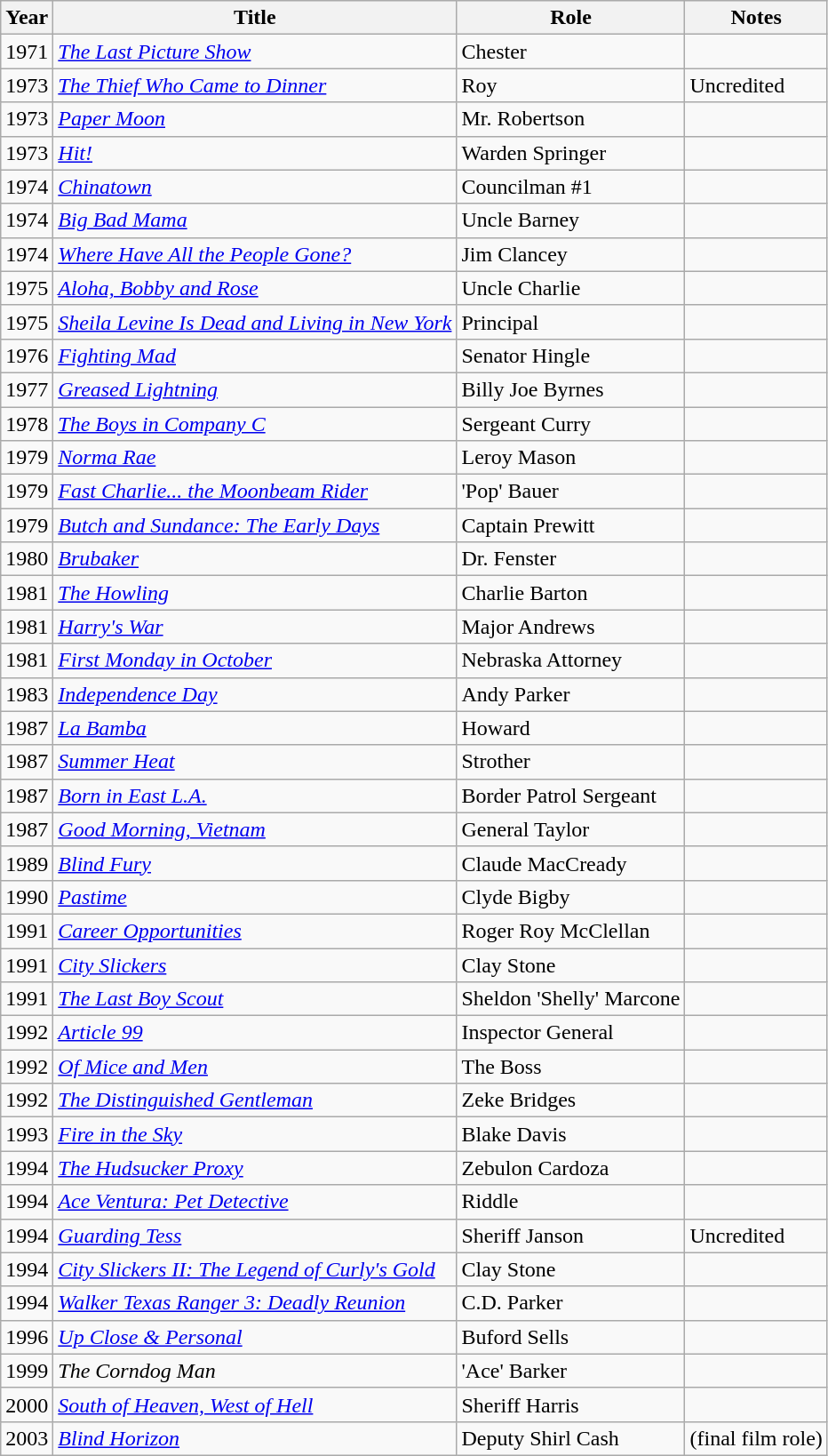<table class="wikitable">
<tr>
<th>Year</th>
<th>Title</th>
<th>Role</th>
<th>Notes</th>
</tr>
<tr try>
<td>1971</td>
<td><em><a href='#'>The Last Picture Show</a></em></td>
<td>Chester</td>
<td></td>
</tr>
<tr>
<td>1973</td>
<td><em><a href='#'>The Thief Who Came to Dinner</a></em></td>
<td>Roy</td>
<td>Uncredited</td>
</tr>
<tr>
<td>1973</td>
<td><a href='#'><em>Paper Moon</em></a></td>
<td>Mr. Robertson</td>
<td></td>
</tr>
<tr>
<td>1973</td>
<td><em><a href='#'>Hit!</a></em></td>
<td>Warden Springer</td>
<td></td>
</tr>
<tr>
<td>1974</td>
<td><a href='#'><em>Chinatown</em></a></td>
<td>Councilman #1</td>
<td></td>
</tr>
<tr>
<td>1974</td>
<td><em><a href='#'>Big Bad Mama</a></em></td>
<td>Uncle Barney</td>
<td></td>
</tr>
<tr>
<td>1974</td>
<td><em><a href='#'>Where Have All the People Gone?</a></em></td>
<td>Jim Clancey</td>
<td></td>
</tr>
<tr>
<td>1975</td>
<td><em><a href='#'>Aloha, Bobby and Rose</a></em></td>
<td>Uncle Charlie</td>
<td></td>
</tr>
<tr>
<td>1975</td>
<td><em><a href='#'>Sheila Levine Is Dead and Living in New York</a></em></td>
<td>Principal</td>
<td></td>
</tr>
<tr>
<td>1976</td>
<td><em><a href='#'>Fighting Mad</a></em></td>
<td>Senator Hingle</td>
<td></td>
</tr>
<tr>
<td>1977</td>
<td><em><a href='#'>Greased Lightning</a></em></td>
<td>Billy Joe Byrnes</td>
<td></td>
</tr>
<tr>
<td>1978</td>
<td><em><a href='#'>The Boys in Company C</a></em></td>
<td>Sergeant Curry</td>
<td></td>
</tr>
<tr>
<td>1979</td>
<td><em><a href='#'>Norma Rae</a></em></td>
<td>Leroy Mason</td>
<td></td>
</tr>
<tr>
<td>1979</td>
<td><em><a href='#'>Fast Charlie... the Moonbeam Rider</a></em></td>
<td>'Pop' Bauer</td>
<td></td>
</tr>
<tr>
<td>1979</td>
<td><em><a href='#'>Butch and Sundance: The Early Days</a></em></td>
<td>Captain Prewitt</td>
<td></td>
</tr>
<tr>
<td>1980</td>
<td><em><a href='#'>Brubaker</a></em></td>
<td>Dr. Fenster</td>
<td></td>
</tr>
<tr>
<td>1981</td>
<td><a href='#'><em>The Howling</em></a></td>
<td>Charlie Barton</td>
<td></td>
</tr>
<tr>
<td>1981</td>
<td><a href='#'><em>Harry's War</em></a></td>
<td>Major Andrews</td>
<td></td>
</tr>
<tr>
<td>1981</td>
<td><a href='#'><em>First Monday in October</em></a></td>
<td>Nebraska Attorney</td>
<td></td>
</tr>
<tr>
<td>1983</td>
<td><a href='#'><em>Independence Day</em></a></td>
<td>Andy Parker</td>
<td></td>
</tr>
<tr>
<td>1987</td>
<td><a href='#'><em>La Bamba</em></a></td>
<td>Howard</td>
<td></td>
</tr>
<tr>
<td>1987</td>
<td><a href='#'><em>Summer Heat</em></a></td>
<td>Strother</td>
<td></td>
</tr>
<tr>
<td>1987</td>
<td><a href='#'><em>Born in East L.A.</em></a></td>
<td>Border Patrol Sergeant</td>
<td></td>
</tr>
<tr>
<td>1987</td>
<td><em><a href='#'>Good Morning, Vietnam</a></em></td>
<td>General Taylor</td>
<td></td>
</tr>
<tr>
<td>1989</td>
<td><em><a href='#'>Blind Fury</a></em></td>
<td>Claude MacCready</td>
<td></td>
</tr>
<tr>
<td>1990</td>
<td><a href='#'><em>Pastime</em></a></td>
<td>Clyde Bigby</td>
<td></td>
</tr>
<tr>
<td>1991</td>
<td><a href='#'><em>Career Opportunities</em></a></td>
<td>Roger Roy McClellan</td>
<td></td>
</tr>
<tr>
<td>1991</td>
<td><em><a href='#'>City Slickers</a></em></td>
<td>Clay Stone</td>
<td></td>
</tr>
<tr>
<td>1991</td>
<td><em><a href='#'>The Last Boy Scout</a></em></td>
<td>Sheldon 'Shelly' Marcone</td>
<td></td>
</tr>
<tr>
<td>1992</td>
<td><em><a href='#'>Article 99</a></em></td>
<td>Inspector General</td>
<td></td>
</tr>
<tr>
<td>1992</td>
<td><a href='#'><em>Of Mice and Men</em></a></td>
<td>The Boss</td>
<td></td>
</tr>
<tr>
<td>1992</td>
<td><em><a href='#'>The Distinguished Gentleman</a></em></td>
<td>Zeke Bridges</td>
<td></td>
</tr>
<tr>
<td>1993</td>
<td><em><a href='#'>Fire in the Sky</a></em></td>
<td>Blake Davis</td>
<td></td>
</tr>
<tr>
<td>1994</td>
<td><em><a href='#'>The Hudsucker Proxy</a></em></td>
<td>Zebulon Cardoza</td>
<td></td>
</tr>
<tr>
<td>1994</td>
<td><em><a href='#'>Ace Ventura: Pet Detective</a></em></td>
<td>Riddle</td>
<td></td>
</tr>
<tr>
<td>1994</td>
<td><em><a href='#'>Guarding Tess</a></em></td>
<td>Sheriff Janson</td>
<td>Uncredited</td>
</tr>
<tr>
<td>1994</td>
<td><em><a href='#'>City Slickers II: The Legend of Curly's Gold</a></em></td>
<td>Clay Stone</td>
<td></td>
</tr>
<tr>
<td>1994</td>
<td><em><a href='#'>Walker Texas Ranger 3: Deadly Reunion</a></em></td>
<td>C.D. Parker</td>
<td></td>
</tr>
<tr>
<td>1996</td>
<td><a href='#'><em>Up Close & Personal</em></a></td>
<td>Buford Sells</td>
<td></td>
</tr>
<tr>
<td>1999</td>
<td><em>The Corndog Man</em></td>
<td>'Ace' Barker</td>
<td></td>
</tr>
<tr>
<td>2000</td>
<td><a href='#'><em>South of Heaven, West of Hell</em></a></td>
<td>Sheriff Harris</td>
<td></td>
</tr>
<tr>
<td>2003</td>
<td><em><a href='#'>Blind Horizon</a></em></td>
<td>Deputy Shirl Cash</td>
<td>(final film role)</td>
</tr>
</table>
